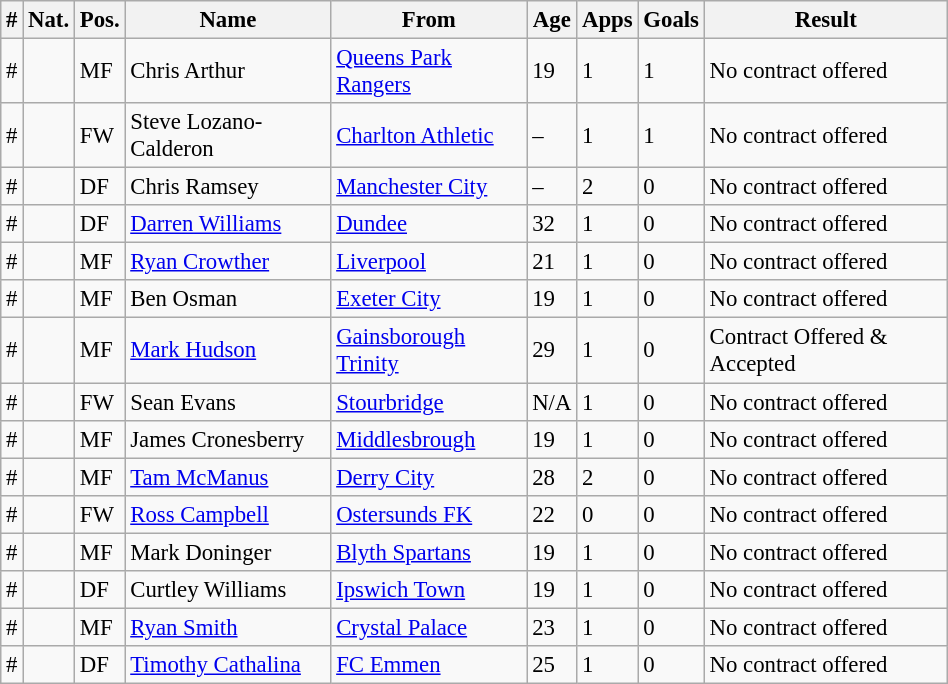<table class="wikitable" style="text-align:center; font-size:95%;width:50%; text-align:left">
<tr>
<th>#</th>
<th>Nat.</th>
<th>Pos.</th>
<th>Name</th>
<th>From</th>
<th>Age</th>
<th>Apps</th>
<th>Goals</th>
<th>Result</th>
</tr>
<tr>
<td>#</td>
<td></td>
<td>MF</td>
<td>Chris Arthur</td>
<td><a href='#'>Queens Park Rangers</a></td>
<td>19</td>
<td>1</td>
<td>1</td>
<td>No contract offered</td>
</tr>
<tr>
<td>#</td>
<td></td>
<td>FW</td>
<td>Steve Lozano-Calderon</td>
<td><a href='#'>Charlton Athletic</a></td>
<td>–</td>
<td>1</td>
<td>1</td>
<td>No contract offered</td>
</tr>
<tr>
<td>#</td>
<td></td>
<td>DF</td>
<td>Chris Ramsey</td>
<td><a href='#'>Manchester City</a></td>
<td>–</td>
<td>2</td>
<td>0</td>
<td>No contract offered</td>
</tr>
<tr>
<td>#</td>
<td></td>
<td>DF</td>
<td><a href='#'>Darren Williams</a></td>
<td><a href='#'>Dundee</a></td>
<td>32</td>
<td>1</td>
<td>0</td>
<td>No contract offered</td>
</tr>
<tr>
<td>#</td>
<td></td>
<td>MF</td>
<td><a href='#'>Ryan Crowther</a></td>
<td><a href='#'>Liverpool</a></td>
<td>21</td>
<td>1</td>
<td>0</td>
<td>No contract offered</td>
</tr>
<tr>
<td>#</td>
<td></td>
<td>MF</td>
<td>Ben Osman</td>
<td><a href='#'>Exeter City</a></td>
<td>19</td>
<td>1</td>
<td>0</td>
<td>No contract offered</td>
</tr>
<tr>
<td>#</td>
<td></td>
<td>MF</td>
<td><a href='#'>Mark Hudson</a></td>
<td><a href='#'>Gainsborough Trinity</a></td>
<td>29</td>
<td>1</td>
<td>0</td>
<td>Contract Offered & Accepted</td>
</tr>
<tr>
<td>#</td>
<td></td>
<td>FW</td>
<td>Sean Evans</td>
<td><a href='#'>Stourbridge</a></td>
<td>N/A</td>
<td>1</td>
<td>0</td>
<td>No contract offered</td>
</tr>
<tr>
<td>#</td>
<td></td>
<td>MF</td>
<td>James Cronesberry</td>
<td><a href='#'>Middlesbrough</a></td>
<td>19</td>
<td>1</td>
<td>0</td>
<td>No contract offered</td>
</tr>
<tr>
<td>#</td>
<td></td>
<td>MF</td>
<td><a href='#'>Tam McManus</a></td>
<td><a href='#'>Derry City</a></td>
<td>28</td>
<td>2</td>
<td>0</td>
<td>No contract offered</td>
</tr>
<tr>
<td>#</td>
<td></td>
<td>FW</td>
<td><a href='#'>Ross Campbell</a></td>
<td><a href='#'>Ostersunds FK</a></td>
<td>22</td>
<td>0</td>
<td>0</td>
<td>No contract offered</td>
</tr>
<tr>
<td>#</td>
<td></td>
<td>MF</td>
<td>Mark Doninger</td>
<td><a href='#'>Blyth Spartans</a></td>
<td>19</td>
<td>1</td>
<td>0</td>
<td>No contract offered</td>
</tr>
<tr>
<td>#</td>
<td></td>
<td>DF</td>
<td>Curtley Williams</td>
<td><a href='#'>Ipswich Town</a></td>
<td>19</td>
<td>1</td>
<td>0</td>
<td>No contract offered</td>
</tr>
<tr>
<td>#</td>
<td></td>
<td>MF</td>
<td><a href='#'>Ryan Smith</a></td>
<td><a href='#'>Crystal Palace</a></td>
<td>23</td>
<td>1</td>
<td>0</td>
<td>No contract offered</td>
</tr>
<tr>
<td>#</td>
<td></td>
<td>DF</td>
<td><a href='#'>Timothy Cathalina</a></td>
<td><a href='#'>FC Emmen</a></td>
<td>25</td>
<td>1</td>
<td>0</td>
<td>No contract offered</td>
</tr>
</table>
